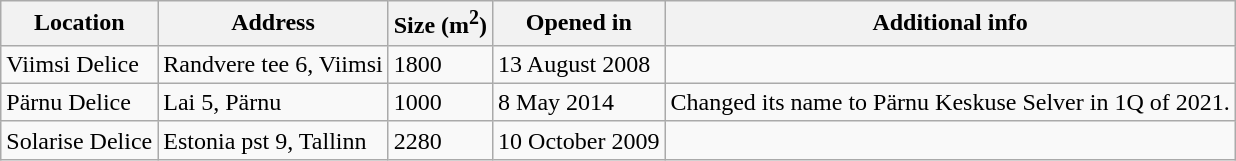<table class="wikitable">
<tr>
<th>Location</th>
<th>Address</th>
<th>Size (m<sup>2</sup>)</th>
<th>Opened in</th>
<th>Additional info</th>
</tr>
<tr>
<td>Viimsi Delice</td>
<td>Randvere tee 6, Viimsi</td>
<td>1800</td>
<td>13 August 2008</td>
</tr>
<tr>
<td>Pärnu Delice</td>
<td>Lai 5, Pärnu</td>
<td>1000</td>
<td>8 May 2014</td>
<td>Changed its name to Pärnu Keskuse Selver in 1Q of 2021.</td>
</tr>
<tr>
<td>Solarise Delice</td>
<td>Estonia pst 9, Tallinn</td>
<td>2280</td>
<td>10 October 2009</td>
</tr>
</table>
